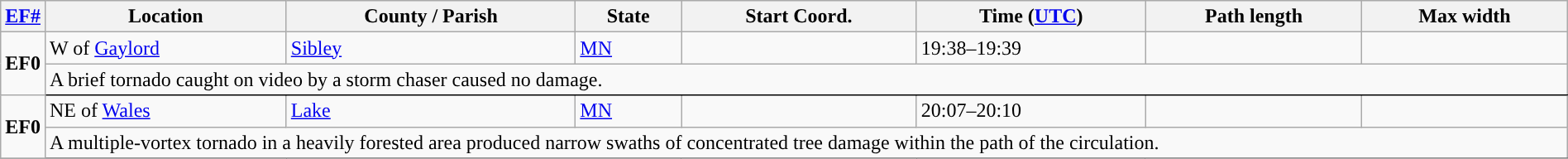<table class="wikitable sortable" style="width:100%;">
<tr>
<th scope="col" width="2%" align="center"><a href='#'>EF#</a></th>
<th scope="col" align="center" class="unsortable">Location</th>
<th scope="col" align="center" class="unsortable">County / Parish</th>
<th scope="col" align="center">State</th>
<th scope="col" align="center" data-sort-type="number">Start Coord.</th>
<th scope="col" align="center" data-sort-type="number">Time (<a href='#'>UTC</a>)</th>
<th scope="col" align="center" data-sort-type="number">Path length</th>
<th scope="col" align="center" data-sort-type="number">Max width</th>
</tr>
<tr>
<td rowspan="2" align="center"><strong>EF0</strong></td>
<td>W of <a href='#'>Gaylord</a></td>
<td><a href='#'>Sibley</a></td>
<td><a href='#'>MN</a></td>
<td></td>
<td>19:38–19:39</td>
<td></td>
<td></td>
</tr>
<tr class="expand-child">
<td colspan="8" style=" border-bottom: 1px solid black;">A brief tornado caught on video by a storm chaser caused no damage.</td>
</tr>
<tr>
<td rowspan="2" align="center"><strong>EF0</strong></td>
<td>NE of <a href='#'>Wales</a></td>
<td><a href='#'>Lake</a></td>
<td><a href='#'>MN</a></td>
<td></td>
<td>20:07–20:10</td>
<td></td>
<td></td>
</tr>
<tr class="expand-child">
<td colspan="8" style=" border-bottom: 1px solid black;">A multiple-vortex tornado in a heavily forested area produced narrow swaths of concentrated tree damage within the path of the circulation.</td>
</tr>
<tr>
</tr>
</table>
